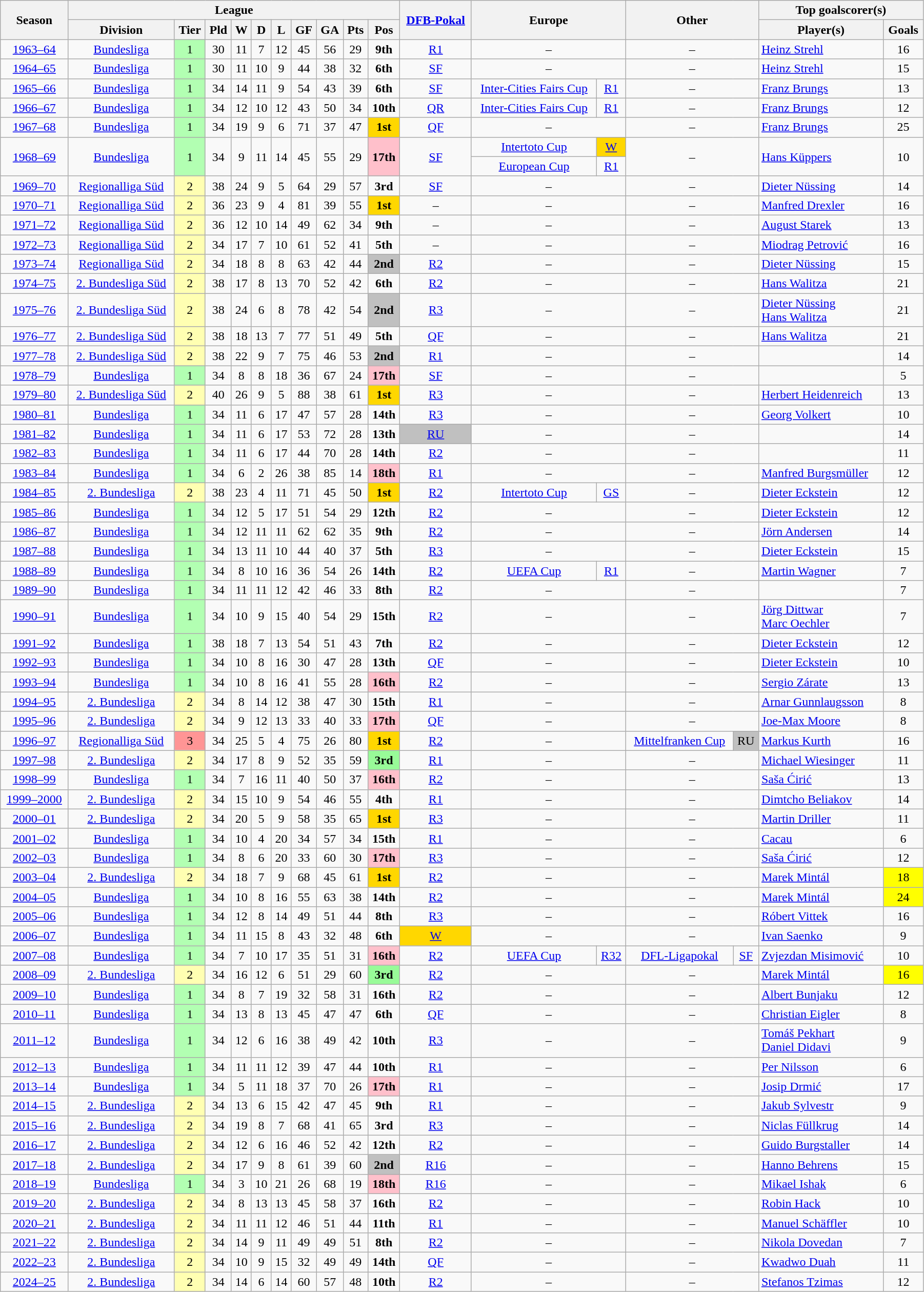<table class="wikitable" style="text-align: center" width="95%">
<tr>
<th rowspan=2>Season</th>
<th colspan="10">League</th>
<th rowspan=2><a href='#'>DFB-Pokal</a></th>
<th colspan="2" rowspan="2">Europe</th>
<th colspan="2" rowspan="2">Other</th>
<th colspan=2>Top goalscorer(s)</th>
</tr>
<tr>
<th>Division</th>
<th>Tier</th>
<th>Pld</th>
<th>W</th>
<th>D</th>
<th>L</th>
<th>GF</th>
<th>GA</th>
<th>Pts</th>
<th>Pos</th>
<th>Player(s)</th>
<th>Goals</th>
</tr>
<tr>
<td><a href='#'>1963–64</a></td>
<td><a href='#'>Bundesliga</a></td>
<td bgcolor="#b2ffb2">1</td>
<td>30</td>
<td>11</td>
<td>7</td>
<td>12</td>
<td>45</td>
<td>56</td>
<td>29</td>
<td><strong>9th</strong></td>
<td><a href='#'>R1</a></td>
<td colspan="2">–</td>
<td colspan="2">–</td>
<td align=left> <a href='#'>Heinz Strehl</a></td>
<td>16</td>
</tr>
<tr>
<td><a href='#'>1964–65</a></td>
<td><a href='#'>Bundesliga</a></td>
<td bgcolor="#b2ffb2">1</td>
<td>30</td>
<td>11</td>
<td>10</td>
<td>9</td>
<td>44</td>
<td>38</td>
<td>32</td>
<td><strong>6th</strong></td>
<td><a href='#'>SF</a></td>
<td colspan="2">–</td>
<td colspan="2">–</td>
<td align=left> <a href='#'>Heinz Strehl</a></td>
<td>15</td>
</tr>
<tr>
<td><a href='#'>1965–66</a></td>
<td><a href='#'>Bundesliga</a></td>
<td bgcolor="#b2ffb2">1</td>
<td>34</td>
<td>14</td>
<td>11</td>
<td>9</td>
<td>54</td>
<td>43</td>
<td>39</td>
<td><strong>6th</strong></td>
<td><a href='#'>SF</a></td>
<td><a href='#'>Inter-Cities Fairs Cup</a></td>
<td><a href='#'>R1</a></td>
<td colspan="2">–</td>
<td align=left> <a href='#'>Franz Brungs</a></td>
<td>13</td>
</tr>
<tr>
<td><a href='#'>1966–67</a></td>
<td><a href='#'>Bundesliga</a></td>
<td bgcolor="#b2ffb2">1</td>
<td>34</td>
<td>12</td>
<td>10</td>
<td>12</td>
<td>43</td>
<td>50</td>
<td>34</td>
<td><strong>10th</strong></td>
<td><a href='#'>QR</a></td>
<td><a href='#'>Inter-Cities Fairs Cup</a></td>
<td><a href='#'>R1</a></td>
<td colspan="2">–</td>
<td align=left> <a href='#'>Franz Brungs</a></td>
<td>12</td>
</tr>
<tr>
<td><a href='#'>1967–68</a></td>
<td><a href='#'>Bundesliga</a></td>
<td bgcolor="#b2ffb2">1</td>
<td>34</td>
<td>19</td>
<td>9</td>
<td>6</td>
<td>71</td>
<td>37</td>
<td>47</td>
<td bgcolor=gold><strong>1st</strong></td>
<td><a href='#'>QF</a></td>
<td colspan="2">–</td>
<td colspan="2">–</td>
<td align=left> <a href='#'>Franz Brungs</a></td>
<td>25</td>
</tr>
<tr>
<td rowspan="2"><a href='#'>1968–69</a></td>
<td rowspan="2"><a href='#'>Bundesliga</a></td>
<td rowspan="2" bgcolor="#b2ffb2">1</td>
<td rowspan="2">34</td>
<td rowspan="2">9</td>
<td rowspan="2">11</td>
<td rowspan="2">14</td>
<td rowspan="2">45</td>
<td rowspan="2">55</td>
<td rowspan="2">29</td>
<td rowspan="2" bgcolor="pink"><strong>17th</strong></td>
<td rowspan="2"><a href='#'>SF</a></td>
<td><a href='#'>Intertoto Cup</a></td>
<td bgcolor=gold><a href='#'>W</a></td>
<td colspan="2" rowspan="2">–</td>
<td rowspan="2" align="left"> <a href='#'>Hans Küppers</a></td>
<td rowspan="2">10</td>
</tr>
<tr>
<td><a href='#'>European Cup</a></td>
<td><a href='#'>R1</a></td>
</tr>
<tr>
<td><a href='#'>1969–70</a></td>
<td><a href='#'>Regionalliga Süd</a></td>
<td bgcolor="#ffffb2">2</td>
<td>38</td>
<td>24</td>
<td>9</td>
<td>5</td>
<td>64</td>
<td>29</td>
<td>57</td>
<td><strong>3rd</strong></td>
<td><a href='#'>SF</a></td>
<td colspan="2">–</td>
<td colspan="2">–</td>
<td align=left> <a href='#'>Dieter Nüssing</a></td>
<td>14</td>
</tr>
<tr>
<td><a href='#'>1970–71</a></td>
<td><a href='#'>Regionalliga Süd</a></td>
<td bgcolor="#ffffb2">2</td>
<td>36</td>
<td>23</td>
<td>9</td>
<td>4</td>
<td>81</td>
<td>39</td>
<td>55</td>
<td bgcolor=gold><strong>1st</strong></td>
<td>–</td>
<td colspan="2">–</td>
<td colspan="2">–</td>
<td align=left> <a href='#'>Manfred Drexler</a></td>
<td>16</td>
</tr>
<tr>
<td><a href='#'>1971–72</a></td>
<td><a href='#'>Regionalliga Süd</a></td>
<td bgcolor="#ffffb2">2</td>
<td>36</td>
<td>12</td>
<td>10</td>
<td>14</td>
<td>49</td>
<td>62</td>
<td>34</td>
<td><strong>9th</strong></td>
<td>–</td>
<td colspan="2">–</td>
<td colspan="2">–</td>
<td align=left> <a href='#'>August Starek</a></td>
<td>13</td>
</tr>
<tr>
<td><a href='#'>1972–73</a></td>
<td><a href='#'>Regionalliga Süd</a></td>
<td bgcolor="#ffffb2">2</td>
<td>34</td>
<td>17</td>
<td>7</td>
<td>10</td>
<td>61</td>
<td>52</td>
<td>41</td>
<td><strong>5th</strong></td>
<td>–</td>
<td colspan="2">–</td>
<td colspan="2">–</td>
<td align=left> <a href='#'>Miodrag Petrović</a></td>
<td>16</td>
</tr>
<tr>
<td><a href='#'>1973–74</a></td>
<td><a href='#'>Regionalliga Süd</a></td>
<td bgcolor="#ffffb2">2</td>
<td>34</td>
<td>18</td>
<td>8</td>
<td>8</td>
<td>63</td>
<td>42</td>
<td>44</td>
<td bgcolor=silver><strong>2nd</strong></td>
<td><a href='#'>R2</a></td>
<td colspan="2">–</td>
<td colspan="2">–</td>
<td align=left> <a href='#'>Dieter Nüssing</a></td>
<td>15</td>
</tr>
<tr>
<td><a href='#'>1974–75</a></td>
<td><a href='#'>2. Bundesliga Süd</a></td>
<td bgcolor="#ffffb2">2</td>
<td>38</td>
<td>17</td>
<td>8</td>
<td>13</td>
<td>70</td>
<td>52</td>
<td>42</td>
<td><strong>6th</strong></td>
<td><a href='#'>R2</a></td>
<td colspan="2">–</td>
<td colspan="2">–</td>
<td align=left> <a href='#'>Hans Walitza</a></td>
<td>21</td>
</tr>
<tr>
<td><a href='#'>1975–76</a></td>
<td><a href='#'>2. Bundesliga Süd</a></td>
<td bgcolor="#ffffb2">2</td>
<td>38</td>
<td>24</td>
<td>6</td>
<td>8</td>
<td>78</td>
<td>42</td>
<td>54</td>
<td bgcolor=silver><strong>2nd</strong></td>
<td><a href='#'>R3</a></td>
<td colspan="2">–</td>
<td colspan="2">–</td>
<td align="left"> <a href='#'>Dieter Nüssing</a> <br> <a href='#'>Hans Walitza</a></td>
<td>21</td>
</tr>
<tr>
<td><a href='#'>1976–77</a></td>
<td><a href='#'>2. Bundesliga Süd</a></td>
<td bgcolor="#ffffb2">2</td>
<td>38</td>
<td>18</td>
<td>13</td>
<td>7</td>
<td>77</td>
<td>51</td>
<td>49</td>
<td><strong>5th</strong></td>
<td><a href='#'>QF</a></td>
<td colspan="2">–</td>
<td colspan="2">–</td>
<td align=left> <a href='#'>Hans Walitza</a></td>
<td>21</td>
</tr>
<tr>
<td><a href='#'>1977–78</a></td>
<td><a href='#'>2. Bundesliga Süd</a></td>
<td bgcolor="#ffffb2">2</td>
<td>38</td>
<td>22</td>
<td>9</td>
<td>7</td>
<td>75</td>
<td>46</td>
<td>53</td>
<td bgcolor=silver><strong>2nd</strong></td>
<td><a href='#'>R1</a></td>
<td colspan="2">–</td>
<td colspan="2">–</td>
<td align=left> </td>
<td>14</td>
</tr>
<tr>
<td><a href='#'>1978–79</a></td>
<td><a href='#'>Bundesliga</a></td>
<td bgcolor="#b2ffb2">1</td>
<td>34</td>
<td>8</td>
<td>8</td>
<td>18</td>
<td>36</td>
<td>67</td>
<td>24</td>
<td bgcolor=pink><strong>17th</strong></td>
<td><a href='#'>SF</a></td>
<td colspan="2">–</td>
<td colspan="2">–</td>
<td align="left">  <br> </td>
<td>5</td>
</tr>
<tr>
<td><a href='#'>1979–80</a></td>
<td><a href='#'>2. Bundesliga Süd</a></td>
<td bgcolor="#ffffb2">2</td>
<td>40</td>
<td>26</td>
<td>9</td>
<td>5</td>
<td>88</td>
<td>38</td>
<td>61</td>
<td bgcolor=gold><strong>1st</strong></td>
<td><a href='#'>R3</a></td>
<td colspan="2">–</td>
<td colspan="2">–</td>
<td align=left> <a href='#'>Herbert Heidenreich</a></td>
<td>13</td>
</tr>
<tr>
<td><a href='#'>1980–81</a></td>
<td><a href='#'>Bundesliga</a></td>
<td bgcolor="#b2ffb2">1</td>
<td>34</td>
<td>11</td>
<td>6</td>
<td>17</td>
<td>47</td>
<td>57</td>
<td>28</td>
<td><strong>14th</strong></td>
<td><a href='#'>R3</a></td>
<td colspan="2">–</td>
<td colspan="2">–</td>
<td align=left> <a href='#'>Georg Volkert</a></td>
<td>10</td>
</tr>
<tr>
<td><a href='#'>1981–82</a></td>
<td><a href='#'>Bundesliga</a></td>
<td bgcolor="#b2ffb2">1</td>
<td>34</td>
<td>11</td>
<td>6</td>
<td>17</td>
<td>53</td>
<td>72</td>
<td>28</td>
<td><strong>13th</strong></td>
<td bgcolor=silver><a href='#'>RU</a></td>
<td colspan="2">–</td>
<td colspan="2">–</td>
<td align=left> </td>
<td>14</td>
</tr>
<tr>
<td><a href='#'>1982–83</a></td>
<td><a href='#'>Bundesliga</a></td>
<td bgcolor="#b2ffb2">1</td>
<td>34</td>
<td>11</td>
<td>6</td>
<td>17</td>
<td>44</td>
<td>70</td>
<td>28</td>
<td><strong>14th</strong></td>
<td><a href='#'>R2</a></td>
<td colspan="2">–</td>
<td colspan="2">–</td>
<td align=left> </td>
<td>11</td>
</tr>
<tr>
<td><a href='#'>1983–84</a></td>
<td><a href='#'>Bundesliga</a></td>
<td bgcolor="#b2ffb2">1</td>
<td>34</td>
<td>6</td>
<td>2</td>
<td>26</td>
<td>38</td>
<td>85</td>
<td>14</td>
<td bgcolor=pink><strong>18th</strong></td>
<td><a href='#'>R1</a></td>
<td colspan="2">–</td>
<td colspan="2">–</td>
<td align=left> <a href='#'>Manfred Burgsmüller</a></td>
<td>12</td>
</tr>
<tr>
<td><a href='#'>1984–85</a></td>
<td><a href='#'>2. Bundesliga</a></td>
<td bgcolor="#ffffb2">2</td>
<td>38</td>
<td>23</td>
<td>4</td>
<td>11</td>
<td>71</td>
<td>45</td>
<td>50</td>
<td bgcolor=gold><strong>1st</strong></td>
<td><a href='#'>R2</a></td>
<td><a href='#'>Intertoto Cup</a></td>
<td><a href='#'>GS</a></td>
<td colspan="2">–</td>
<td align=left> <a href='#'>Dieter Eckstein</a></td>
<td>12</td>
</tr>
<tr>
<td><a href='#'>1985–86</a></td>
<td><a href='#'>Bundesliga</a></td>
<td bgcolor="#b2ffb2">1</td>
<td>34</td>
<td>12</td>
<td>5</td>
<td>17</td>
<td>51</td>
<td>54</td>
<td>29</td>
<td><strong>12th</strong></td>
<td><a href='#'>R2</a></td>
<td colspan="2">–</td>
<td colspan="2">–</td>
<td align=left> <a href='#'>Dieter Eckstein</a></td>
<td>12</td>
</tr>
<tr>
<td><a href='#'>1986–87</a></td>
<td><a href='#'>Bundesliga</a></td>
<td bgcolor="#b2ffb2">1</td>
<td>34</td>
<td>12</td>
<td>11</td>
<td>11</td>
<td>62</td>
<td>62</td>
<td>35</td>
<td><strong>9th</strong></td>
<td><a href='#'>R2</a></td>
<td colspan="2">–</td>
<td colspan="2">–</td>
<td align=left> <a href='#'>Jörn Andersen</a></td>
<td>14</td>
</tr>
<tr>
<td><a href='#'>1987–88</a></td>
<td><a href='#'>Bundesliga</a></td>
<td bgcolor="#b2ffb2">1</td>
<td>34</td>
<td>13</td>
<td>11</td>
<td>10</td>
<td>44</td>
<td>40</td>
<td>37</td>
<td><strong>5th</strong></td>
<td><a href='#'>R3</a></td>
<td colspan="2">–</td>
<td colspan="2">–</td>
<td align=left> <a href='#'>Dieter Eckstein</a></td>
<td>15</td>
</tr>
<tr>
<td><a href='#'>1988–89</a></td>
<td><a href='#'>Bundesliga</a></td>
<td bgcolor="#b2ffb2">1</td>
<td>34</td>
<td>8</td>
<td>10</td>
<td>16</td>
<td>36</td>
<td>54</td>
<td>26</td>
<td><strong>14th</strong></td>
<td><a href='#'>R2</a></td>
<td><a href='#'>UEFA Cup</a></td>
<td><a href='#'>R1</a></td>
<td colspan="2">–</td>
<td align=left> <a href='#'>Martin Wagner</a></td>
<td>7</td>
</tr>
<tr>
<td><a href='#'>1989–90</a></td>
<td><a href='#'>Bundesliga</a></td>
<td bgcolor="#b2ffb2">1</td>
<td>34</td>
<td>11</td>
<td>11</td>
<td>12</td>
<td>42</td>
<td>46</td>
<td>33</td>
<td><strong>8th</strong></td>
<td><a href='#'>R2</a></td>
<td colspan="2">–</td>
<td colspan="2">–</td>
<td align=left> </td>
<td>7</td>
</tr>
<tr>
<td><a href='#'>1990–91</a></td>
<td><a href='#'>Bundesliga</a></td>
<td bgcolor="#b2ffb2">1</td>
<td>34</td>
<td>10</td>
<td>9</td>
<td>15</td>
<td>40</td>
<td>54</td>
<td>29</td>
<td><strong>15th</strong></td>
<td><a href='#'>R2</a></td>
<td colspan="2">–</td>
<td colspan="2">–</td>
<td align="left"> <a href='#'>Jörg Dittwar</a> <br> <a href='#'>Marc Oechler</a></td>
<td>7</td>
</tr>
<tr>
<td><a href='#'>1991–92</a></td>
<td><a href='#'>Bundesliga</a></td>
<td bgcolor="#b2ffb2">1</td>
<td>38</td>
<td>18</td>
<td>7</td>
<td>13</td>
<td>54</td>
<td>51</td>
<td>43</td>
<td><strong>7th</strong></td>
<td><a href='#'>R2</a></td>
<td colspan="2">–</td>
<td colspan="2">–</td>
<td align=left> <a href='#'>Dieter Eckstein</a></td>
<td>12</td>
</tr>
<tr>
<td><a href='#'>1992–93</a></td>
<td><a href='#'>Bundesliga</a></td>
<td bgcolor="#b2ffb2">1</td>
<td>34</td>
<td>10</td>
<td>8</td>
<td>16</td>
<td>30</td>
<td>47</td>
<td>28</td>
<td><strong>13th</strong></td>
<td><a href='#'>QF</a></td>
<td colspan="2">–</td>
<td colspan="2">–</td>
<td align=left> <a href='#'>Dieter Eckstein</a></td>
<td>10</td>
</tr>
<tr>
<td><a href='#'>1993–94</a></td>
<td><a href='#'>Bundesliga</a></td>
<td bgcolor="#b2ffb2">1</td>
<td>34</td>
<td>10</td>
<td>8</td>
<td>16</td>
<td>41</td>
<td>55</td>
<td>28</td>
<td bgcolor=pink><strong>16th</strong></td>
<td><a href='#'>R2</a></td>
<td colspan="2">–</td>
<td colspan="2">–</td>
<td align=left> <a href='#'>Sergio Zárate</a></td>
<td>13</td>
</tr>
<tr>
<td><a href='#'>1994–95</a></td>
<td><a href='#'>2. Bundesliga</a></td>
<td bgcolor="#ffffb2">2</td>
<td>34</td>
<td>8</td>
<td>14</td>
<td>12</td>
<td>38</td>
<td>47</td>
<td>30</td>
<td><strong>15th</strong></td>
<td><a href='#'>R1</a></td>
<td colspan="2">–</td>
<td colspan="2">–</td>
<td align=left> <a href='#'>Arnar Gunnlaugsson</a></td>
<td>8</td>
</tr>
<tr>
<td><a href='#'>1995–96</a></td>
<td><a href='#'>2. Bundesliga</a></td>
<td bgcolor="#ffffb2">2</td>
<td>34</td>
<td>9</td>
<td>12</td>
<td>13</td>
<td>33</td>
<td>40</td>
<td>33</td>
<td bgcolor=pink><strong>17th</strong></td>
<td><a href='#'>QF</a></td>
<td colspan="2">–</td>
<td colspan="2">–</td>
<td align=left> <a href='#'>Joe-Max Moore</a></td>
<td>8</td>
</tr>
<tr>
<td><a href='#'>1996–97</a></td>
<td><a href='#'>Regionalliga Süd</a></td>
<td bgcolor="#ff9595">3</td>
<td>34</td>
<td>25</td>
<td>5</td>
<td>4</td>
<td>75</td>
<td>26</td>
<td>80</td>
<td bgcolor=gold><strong>1st</strong></td>
<td><a href='#'>R2</a></td>
<td colspan="2">–</td>
<td><a href='#'>Mittelfranken Cup</a></td>
<td bgcolor=silver>RU</td>
<td align=left> <a href='#'>Markus Kurth</a></td>
<td>16</td>
</tr>
<tr>
<td><a href='#'>1997–98</a></td>
<td><a href='#'>2. Bundesliga</a></td>
<td bgcolor="#ffffb2">2</td>
<td>34</td>
<td>17</td>
<td>8</td>
<td>9</td>
<td>52</td>
<td>35</td>
<td>59</td>
<td bgcolor=palegreen><strong>3rd</strong></td>
<td><a href='#'>R1</a></td>
<td colspan="2">–</td>
<td colspan="2">–</td>
<td align=left> <a href='#'>Michael Wiesinger</a></td>
<td>11</td>
</tr>
<tr>
<td><a href='#'>1998–99</a></td>
<td><a href='#'>Bundesliga</a></td>
<td bgcolor="#b2ffb2">1</td>
<td>34</td>
<td>7</td>
<td>16</td>
<td>11</td>
<td>40</td>
<td>50</td>
<td>37</td>
<td bgcolor=pink><strong>16th</strong></td>
<td><a href='#'>R2</a></td>
<td colspan="2">–</td>
<td colspan="2">–</td>
<td align=left> <a href='#'>Saša Ćirić</a></td>
<td>13</td>
</tr>
<tr>
<td><a href='#'>1999–2000</a></td>
<td><a href='#'>2. Bundesliga</a></td>
<td bgcolor="#ffffb2">2</td>
<td>34</td>
<td>15</td>
<td>10</td>
<td>9</td>
<td>54</td>
<td>46</td>
<td>55</td>
<td><strong>4th</strong></td>
<td><a href='#'>R1</a></td>
<td colspan="2">–</td>
<td colspan="2">–</td>
<td align=left> <a href='#'>Dimtcho Beliakov</a></td>
<td>14</td>
</tr>
<tr>
<td><a href='#'>2000–01</a></td>
<td><a href='#'>2. Bundesliga</a></td>
<td bgcolor="#ffffb2">2</td>
<td>34</td>
<td>20</td>
<td>5</td>
<td>9</td>
<td>58</td>
<td>35</td>
<td>65</td>
<td bgcolor=gold><strong>1st</strong></td>
<td><a href='#'>R3</a></td>
<td colspan="2">–</td>
<td colspan="2">–</td>
<td align=left> <a href='#'>Martin Driller</a></td>
<td>11</td>
</tr>
<tr>
<td><a href='#'>2001–02</a></td>
<td><a href='#'>Bundesliga</a></td>
<td bgcolor="#b2ffb2">1</td>
<td>34</td>
<td>10</td>
<td>4</td>
<td>20</td>
<td>34</td>
<td>57</td>
<td>34</td>
<td><strong>15th</strong></td>
<td><a href='#'>R1</a></td>
<td colspan="2">–</td>
<td colspan="2">–</td>
<td align=left> <a href='#'>Cacau</a></td>
<td>6</td>
</tr>
<tr>
<td><a href='#'>2002–03</a></td>
<td><a href='#'>Bundesliga</a></td>
<td bgcolor="#b2ffb2">1</td>
<td>34</td>
<td>8</td>
<td>6</td>
<td>20</td>
<td>33</td>
<td>60</td>
<td>30</td>
<td bgcolor=pink><strong>17th</strong></td>
<td><a href='#'>R3</a></td>
<td colspan="2">–</td>
<td colspan="2">–</td>
<td align=left> <a href='#'>Saša Ćirić</a></td>
<td>12</td>
</tr>
<tr>
<td><a href='#'>2003–04</a></td>
<td><a href='#'>2. Bundesliga</a></td>
<td bgcolor="#ffffb2">2</td>
<td>34</td>
<td>18</td>
<td>7</td>
<td>9</td>
<td>68</td>
<td>45</td>
<td>61</td>
<td bgcolor=gold><strong>1st</strong></td>
<td><a href='#'>R2</a></td>
<td colspan="2">–</td>
<td colspan="2">–</td>
<td align=left> <a href='#'>Marek Mintál</a></td>
<td bgcolor=Yellow>18</td>
</tr>
<tr>
<td><a href='#'>2004–05</a></td>
<td><a href='#'>Bundesliga</a></td>
<td bgcolor="#b2ffb2">1</td>
<td>34</td>
<td>10</td>
<td>8</td>
<td>16</td>
<td>55</td>
<td>63</td>
<td>38</td>
<td><strong>14th</strong></td>
<td><a href='#'>R2</a></td>
<td colspan="2">–</td>
<td colspan="2">–</td>
<td align=left> <a href='#'>Marek Mintál</a></td>
<td bgcolor=Yellow>24</td>
</tr>
<tr>
<td><a href='#'>2005–06</a></td>
<td><a href='#'>Bundesliga</a></td>
<td bgcolor="#b2ffb2">1</td>
<td>34</td>
<td>12</td>
<td>8</td>
<td>14</td>
<td>49</td>
<td>51</td>
<td>44</td>
<td><strong>8th</strong></td>
<td><a href='#'>R3</a></td>
<td colspan="2">–</td>
<td colspan="2">–</td>
<td align=left> <a href='#'>Róbert Vittek</a></td>
<td>16</td>
</tr>
<tr>
<td><a href='#'>2006–07</a></td>
<td><a href='#'>Bundesliga</a></td>
<td bgcolor="#b2ffb2">1</td>
<td>34</td>
<td>11</td>
<td>15</td>
<td>8</td>
<td>43</td>
<td>32</td>
<td>48</td>
<td><strong>6th</strong></td>
<td bgcolor=gold><a href='#'>W</a></td>
<td colspan="2">–</td>
<td colspan="2">–</td>
<td align=left> <a href='#'>Ivan Saenko</a></td>
<td>9</td>
</tr>
<tr>
<td><a href='#'>2007–08</a></td>
<td><a href='#'>Bundesliga</a></td>
<td bgcolor="#b2ffb2">1</td>
<td>34</td>
<td>7</td>
<td>10</td>
<td>17</td>
<td>35</td>
<td>51</td>
<td>31</td>
<td bgcolor=pink><strong>16th</strong></td>
<td><a href='#'>R2</a></td>
<td><a href='#'>UEFA Cup</a></td>
<td><a href='#'>R32</a></td>
<td><a href='#'>DFL-Ligapokal</a></td>
<td><a href='#'>SF</a></td>
<td align=left> <a href='#'>Zvjezdan Misimović</a></td>
<td>10</td>
</tr>
<tr>
<td><a href='#'>2008–09</a></td>
<td><a href='#'>2. Bundesliga</a></td>
<td bgcolor="#ffffb2">2</td>
<td>34</td>
<td>16</td>
<td>12</td>
<td>6</td>
<td>51</td>
<td>29</td>
<td>60</td>
<td bgcolor=palegreen><strong>3rd</strong></td>
<td><a href='#'>R2</a></td>
<td colspan="2">–</td>
<td colspan="2">–</td>
<td align=left> <a href='#'>Marek Mintál</a></td>
<td bgcolor=Yellow>16</td>
</tr>
<tr>
<td><a href='#'>2009–10</a></td>
<td><a href='#'>Bundesliga</a></td>
<td bgcolor="#b2ffb2">1</td>
<td>34</td>
<td>8</td>
<td>7</td>
<td>19</td>
<td>32</td>
<td>58</td>
<td>31</td>
<td><strong>16th</strong></td>
<td><a href='#'>R2</a></td>
<td colspan="2">–</td>
<td colspan="2">–</td>
<td align=left> <a href='#'>Albert Bunjaku</a></td>
<td>12</td>
</tr>
<tr>
<td><a href='#'>2010–11</a></td>
<td><a href='#'>Bundesliga</a></td>
<td bgcolor="#b2ffb2">1</td>
<td>34</td>
<td>13</td>
<td>8</td>
<td>13</td>
<td>45</td>
<td>47</td>
<td>47</td>
<td><strong>6th</strong></td>
<td><a href='#'>QF</a></td>
<td colspan="2">–</td>
<td colspan="2">–</td>
<td align=left> <a href='#'>Christian Eigler</a></td>
<td>8</td>
</tr>
<tr>
<td><a href='#'>2011–12</a></td>
<td><a href='#'>Bundesliga</a></td>
<td bgcolor="#b2ffb2">1</td>
<td>34</td>
<td>12</td>
<td>6</td>
<td>16</td>
<td>38</td>
<td>49</td>
<td>42</td>
<td><strong>10th</strong></td>
<td><a href='#'>R3</a></td>
<td colspan="2">–</td>
<td colspan="2">–</td>
<td align=left> <a href='#'>Tomáš Pekhart</a><br> <a href='#'>Daniel Didavi</a></td>
<td>9</td>
</tr>
<tr>
<td><a href='#'>2012–13</a></td>
<td><a href='#'>Bundesliga</a></td>
<td bgcolor="#b2ffb2">1</td>
<td>34</td>
<td>11</td>
<td>11</td>
<td>12</td>
<td>39</td>
<td>47</td>
<td>44</td>
<td><strong>10th</strong></td>
<td><a href='#'>R1</a></td>
<td colspan="2">–</td>
<td colspan="2">–</td>
<td align=left> <a href='#'>Per Nilsson</a></td>
<td>6</td>
</tr>
<tr>
<td><a href='#'>2013–14</a></td>
<td><a href='#'>Bundesliga</a></td>
<td bgcolor="#b2ffb2">1</td>
<td>34</td>
<td>5</td>
<td>11</td>
<td>18</td>
<td>37</td>
<td>70</td>
<td>26</td>
<td bgcolor=pink><strong>17th</strong></td>
<td><a href='#'>R1</a></td>
<td colspan="2">–</td>
<td colspan="2">–</td>
<td align=left> <a href='#'>Josip Drmić</a></td>
<td>17</td>
</tr>
<tr>
<td><a href='#'>2014–15</a></td>
<td><a href='#'>2. Bundesliga</a></td>
<td bgcolor="#ffffb2">2</td>
<td>34</td>
<td>13</td>
<td>6</td>
<td>15</td>
<td>42</td>
<td>47</td>
<td>45</td>
<td><strong>9th</strong></td>
<td><a href='#'>R1</a></td>
<td colspan="2">–</td>
<td colspan="2">–</td>
<td align=left> <a href='#'>Jakub Sylvestr</a></td>
<td>9</td>
</tr>
<tr>
<td><a href='#'>2015–16</a></td>
<td><a href='#'>2. Bundesliga</a></td>
<td bgcolor="#ffffb2">2</td>
<td>34</td>
<td>19</td>
<td>8</td>
<td>7</td>
<td>68</td>
<td>41</td>
<td>65</td>
<td><strong>3rd</strong></td>
<td><a href='#'>R3</a></td>
<td colspan="2">–</td>
<td colspan="2">–</td>
<td align=left> <a href='#'>Niclas Füllkrug</a></td>
<td>14</td>
</tr>
<tr>
<td><a href='#'>2016–17</a></td>
<td><a href='#'>2. Bundesliga</a></td>
<td bgcolor="#ffffb2">2</td>
<td>34</td>
<td>12</td>
<td>6</td>
<td>16</td>
<td>46</td>
<td>52</td>
<td>42</td>
<td><strong>12th</strong></td>
<td><a href='#'>R2</a></td>
<td colspan="2">–</td>
<td colspan="2">–</td>
<td align=left> <a href='#'>Guido Burgstaller</a></td>
<td>14</td>
</tr>
<tr>
<td><a href='#'>2017–18</a></td>
<td><a href='#'>2. Bundesliga</a></td>
<td bgcolor="#ffffb2">2</td>
<td>34</td>
<td>17</td>
<td>9</td>
<td>8</td>
<td>61</td>
<td>39</td>
<td>60</td>
<td bgcolor="silver"><strong>2nd</strong></td>
<td><a href='#'>R16</a></td>
<td colspan="2">–</td>
<td colspan="2">–</td>
<td align=left> <a href='#'>Hanno Behrens</a></td>
<td>15</td>
</tr>
<tr>
<td><a href='#'>2018–19</a></td>
<td><a href='#'>Bundesliga</a></td>
<td bgcolor="#b2ffb2">1</td>
<td>34</td>
<td>3</td>
<td>10</td>
<td>21</td>
<td>26</td>
<td>68</td>
<td>19</td>
<td bgcolor="pink"><strong>18th</strong></td>
<td><a href='#'>R16</a></td>
<td colspan="2">–</td>
<td colspan="2">–</td>
<td align=left> <a href='#'>Mikael Ishak</a></td>
<td>6</td>
</tr>
<tr>
<td><a href='#'>2019–20</a></td>
<td><a href='#'>2. Bundesliga</a></td>
<td bgcolor="#ffffb2">2</td>
<td>34</td>
<td>8</td>
<td>13</td>
<td>13</td>
<td>45</td>
<td>58</td>
<td>37</td>
<td><strong>16th</strong></td>
<td><a href='#'>R2</a></td>
<td colspan="2">–</td>
<td colspan="2">–</td>
<td align=left> <a href='#'>Robin Hack</a></td>
<td>10</td>
</tr>
<tr>
<td><a href='#'>2020–21</a></td>
<td><a href='#'>2. Bundesliga</a></td>
<td bgcolor="#ffffb2">2</td>
<td>34</td>
<td>11</td>
<td>11</td>
<td>12</td>
<td>46</td>
<td>51</td>
<td>44</td>
<td><strong>11th</strong></td>
<td><a href='#'>R1</a></td>
<td colspan="2">–</td>
<td colspan="2">–</td>
<td align=left> <a href='#'>Manuel Schäffler</a></td>
<td>10</td>
</tr>
<tr>
<td><a href='#'>2021–22</a></td>
<td><a href='#'>2. Bundesliga</a></td>
<td bgcolor="#ffffb2">2</td>
<td>34</td>
<td>14</td>
<td>9</td>
<td>11</td>
<td>49</td>
<td>49</td>
<td>51</td>
<td><strong>8th</strong></td>
<td><a href='#'>R2</a></td>
<td colspan="2">–</td>
<td colspan="2">–</td>
<td align=left> <a href='#'>Nikola Dovedan</a></td>
<td>7</td>
</tr>
<tr>
<td><a href='#'>2022–23</a></td>
<td><a href='#'>2. Bundesliga</a></td>
<td bgcolor="#ffffb2">2</td>
<td>34</td>
<td>10</td>
<td>9</td>
<td>15</td>
<td>32</td>
<td>49</td>
<td>49</td>
<td><strong>14th</strong></td>
<td><a href='#'>QF</a></td>
<td colspan="2">–</td>
<td colspan="2">–</td>
<td align=left> <a href='#'>Kwadwo Duah</a></td>
<td>11</td>
</tr>
<tr>
<td><a href='#'>2024–25</a></td>
<td><a href='#'>2. Bundesliga</a></td>
<td bgcolor="#ffffb2">2</td>
<td>34</td>
<td>14</td>
<td>6</td>
<td>14</td>
<td>60</td>
<td>57</td>
<td>48</td>
<td><strong>10th</strong></td>
<td><a href='#'>R2</a></td>
<td colspan="2">–</td>
<td colspan="2">–</td>
<td align=left> <a href='#'>Stefanos Tzimas</a></td>
<td>12</td>
</tr>
</table>
